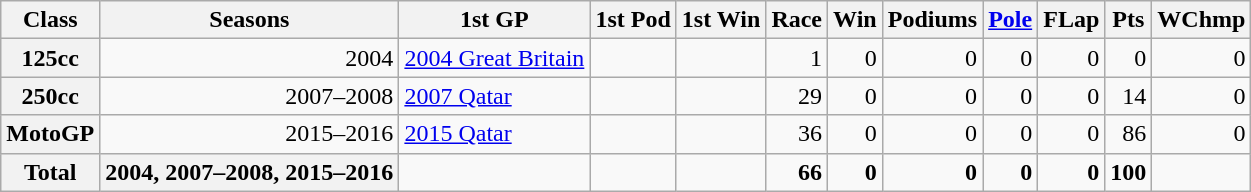<table class="wikitable" style=text-align:right>
<tr>
<th>Class</th>
<th>Seasons</th>
<th>1st GP</th>
<th>1st Pod</th>
<th>1st Win</th>
<th>Race</th>
<th>Win</th>
<th>Podiums</th>
<th><a href='#'>Pole</a></th>
<th>FLap</th>
<th>Pts</th>
<th>WChmp</th>
</tr>
<tr>
<th>125cc</th>
<td>2004</td>
<td align="left"><a href='#'>2004 Great Britain</a></td>
<td></td>
<td></td>
<td>1</td>
<td>0</td>
<td>0</td>
<td>0</td>
<td>0</td>
<td>0</td>
<td>0</td>
</tr>
<tr>
<th>250cc</th>
<td>2007–2008</td>
<td align="left"><a href='#'>2007 Qatar</a></td>
<td></td>
<td></td>
<td>29</td>
<td>0</td>
<td>0</td>
<td>0</td>
<td>0</td>
<td>14</td>
<td>0</td>
</tr>
<tr>
<th>MotoGP</th>
<td>2015–2016</td>
<td align="left"><a href='#'>2015 Qatar</a></td>
<td align="left"></td>
<td align="left"></td>
<td>36</td>
<td>0</td>
<td>0</td>
<td>0</td>
<td>0</td>
<td>86</td>
<td>0</td>
</tr>
<tr>
<th>Total</th>
<th>2004, 2007–2008, 2015–2016</th>
<td></td>
<td></td>
<td></td>
<td><strong>66</strong></td>
<td><strong>0</strong></td>
<td><strong>0</strong></td>
<td><strong>0</strong></td>
<td><strong>0</strong></td>
<td><strong>100</strong></td>
<td></td>
</tr>
</table>
